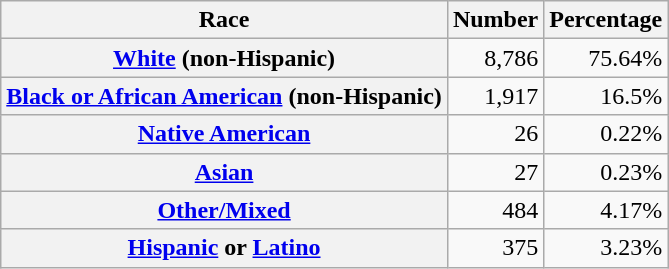<table class="wikitable" style="text-align:right">
<tr>
<th scope="col">Race</th>
<th scope="col">Number</th>
<th scope="col">Percentage</th>
</tr>
<tr>
<th scope="row"><a href='#'>White</a> (non-Hispanic)</th>
<td>8,786</td>
<td>75.64%</td>
</tr>
<tr>
<th scope="row"><a href='#'>Black or African American</a> (non-Hispanic)</th>
<td>1,917</td>
<td>16.5%</td>
</tr>
<tr>
<th scope="row"><a href='#'>Native American</a></th>
<td>26</td>
<td>0.22%</td>
</tr>
<tr>
<th scope="row"><a href='#'>Asian</a></th>
<td>27</td>
<td>0.23%</td>
</tr>
<tr>
<th scope="row"><a href='#'>Other/Mixed</a></th>
<td>484</td>
<td>4.17%</td>
</tr>
<tr>
<th scope="row"><a href='#'>Hispanic</a> or <a href='#'>Latino</a></th>
<td>375</td>
<td>3.23%</td>
</tr>
</table>
